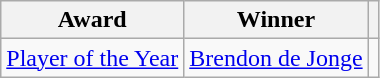<table class="wikitable">
<tr>
<th>Award</th>
<th>Winner</th>
<th></th>
</tr>
<tr>
<td><a href='#'>Player of the Year</a></td>
<td> <a href='#'>Brendon de Jonge</a></td>
<td></td>
</tr>
</table>
